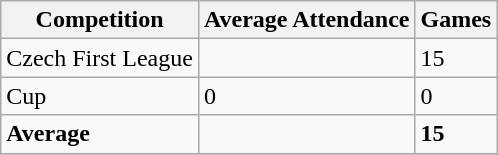<table class="wikitable"  class= style="text-align:center; border:1px #aaa solid; font-size:95%;">
<tr>
<th>Competition</th>
<th>Average Attendance</th>
<th>Games</th>
</tr>
<tr>
<td>Czech First League</td>
<td></td>
<td>15</td>
</tr>
<tr>
<td>Cup</td>
<td>0</td>
<td>0</td>
</tr>
<tr>
<td><strong>Average</strong></td>
<td><strong></strong></td>
<td><strong>15</strong></td>
</tr>
<tr>
</tr>
</table>
